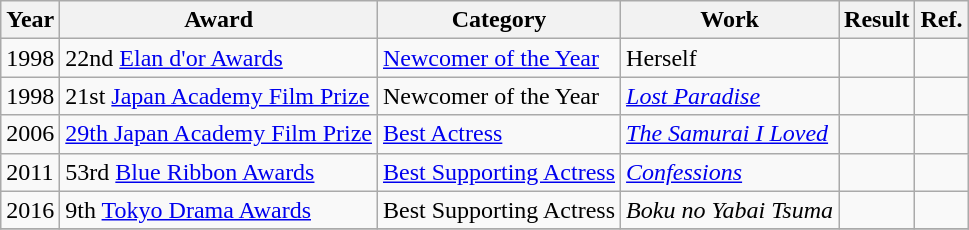<table class="wikitable">
<tr>
<th>Year</th>
<th>Award</th>
<th>Category</th>
<th>Work</th>
<th>Result</th>
<th>Ref.</th>
</tr>
<tr>
<td>1998</td>
<td>22nd <a href='#'>Elan d'or Awards</a></td>
<td><a href='#'>Newcomer of the Year</a></td>
<td>Herself</td>
<td></td>
<td></td>
</tr>
<tr>
<td>1998</td>
<td>21st <a href='#'>Japan Academy Film Prize</a></td>
<td>Newcomer of the Year</td>
<td><em><a href='#'>Lost Paradise</a></em></td>
<td></td>
<td></td>
</tr>
<tr>
<td>2006</td>
<td><a href='#'>29th Japan Academy Film Prize</a></td>
<td><a href='#'>Best Actress</a></td>
<td><em><a href='#'>The Samurai I Loved</a></em></td>
<td></td>
<td></td>
</tr>
<tr>
<td>2011</td>
<td>53rd <a href='#'>Blue Ribbon Awards</a></td>
<td><a href='#'>Best Supporting Actress</a></td>
<td><em><a href='#'>Confessions</a></em></td>
<td></td>
<td></td>
</tr>
<tr>
<td>2016</td>
<td>9th <a href='#'>Tokyo Drama Awards</a></td>
<td>Best Supporting Actress</td>
<td><em>Boku no Yabai Tsuma</em></td>
<td></td>
<td></td>
</tr>
<tr>
</tr>
</table>
